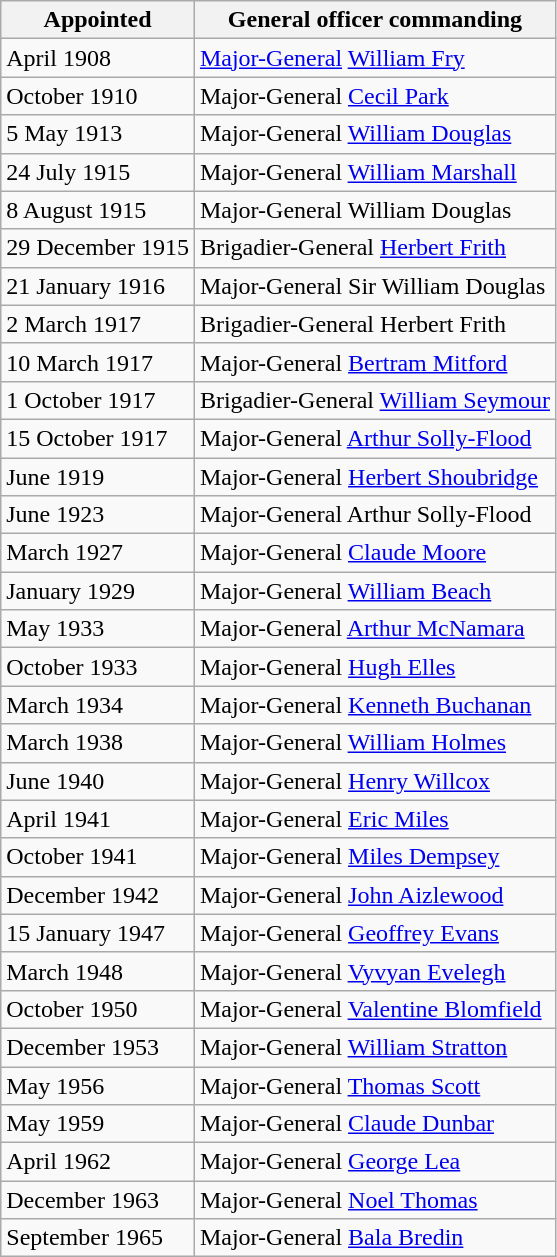<table class="wikitable" style="text-align: left; border-spacing: 2px; border: 1px solid darkgray;">
<tr>
<th>Appointed</th>
<th>General officer commanding</th>
</tr>
<tr>
<td>April 1908</td>
<td><a href='#'>Major-General</a> <a href='#'>William Fry</a></td>
</tr>
<tr>
<td>October 1910</td>
<td>Major-General <a href='#'>Cecil Park</a></td>
</tr>
<tr>
<td>5 May 1913</td>
<td>Major-General <a href='#'>William Douglas</a></td>
</tr>
<tr>
<td>24 July 1915</td>
<td>Major-General <a href='#'>William Marshall</a></td>
</tr>
<tr>
<td>8 August 1915</td>
<td>Major-General William Douglas</td>
</tr>
<tr>
<td>29 December 1915</td>
<td>Brigadier-General <a href='#'>Herbert Frith</a></td>
</tr>
<tr>
<td>21 January 1916</td>
<td>Major-General Sir William Douglas</td>
</tr>
<tr>
<td>2 March 1917</td>
<td>Brigadier-General Herbert Frith</td>
</tr>
<tr>
<td>10 March 1917</td>
<td>Major-General <a href='#'>Bertram Mitford</a></td>
</tr>
<tr>
<td>1 October 1917</td>
<td>Brigadier-General <a href='#'>William Seymour</a></td>
</tr>
<tr>
<td>15 October 1917</td>
<td>Major-General <a href='#'>Arthur Solly-Flood</a></td>
</tr>
<tr>
<td>June 1919</td>
<td>Major-General <a href='#'>Herbert Shoubridge</a></td>
</tr>
<tr>
<td>June 1923</td>
<td>Major-General Arthur Solly-Flood</td>
</tr>
<tr>
<td>March 1927</td>
<td>Major-General <a href='#'>Claude Moore</a></td>
</tr>
<tr>
<td>January 1929</td>
<td>Major-General <a href='#'>William Beach</a></td>
</tr>
<tr>
<td>May 1933</td>
<td>Major-General <a href='#'>Arthur McNamara</a></td>
</tr>
<tr>
<td>October 1933</td>
<td>Major-General <a href='#'>Hugh Elles</a></td>
</tr>
<tr>
<td>March 1934</td>
<td>Major-General <a href='#'>Kenneth Buchanan</a></td>
</tr>
<tr>
<td>March 1938</td>
<td>Major-General <a href='#'>William Holmes</a></td>
</tr>
<tr>
<td>June 1940</td>
<td>Major-General <a href='#'>Henry Willcox</a></td>
</tr>
<tr>
<td>April 1941</td>
<td>Major-General <a href='#'>Eric Miles</a></td>
</tr>
<tr>
<td>October 1941</td>
<td>Major-General <a href='#'>Miles Dempsey</a></td>
</tr>
<tr>
<td>December 1942</td>
<td>Major-General <a href='#'>John Aizlewood</a></td>
</tr>
<tr>
<td>15 January 1947</td>
<td>Major-General <a href='#'>Geoffrey Evans</a></td>
</tr>
<tr>
<td>March 1948</td>
<td>Major-General <a href='#'>Vyvyan Evelegh</a></td>
</tr>
<tr>
<td>October 1950</td>
<td>Major-General <a href='#'>Valentine Blomfield</a></td>
</tr>
<tr>
<td>December 1953</td>
<td>Major-General <a href='#'>William Stratton</a></td>
</tr>
<tr>
<td>May 1956</td>
<td>Major-General <a href='#'>Thomas Scott</a></td>
</tr>
<tr>
<td>May 1959</td>
<td>Major-General <a href='#'>Claude Dunbar</a></td>
</tr>
<tr>
<td>April 1962</td>
<td>Major-General <a href='#'>George Lea</a></td>
</tr>
<tr>
<td>December 1963</td>
<td>Major-General <a href='#'>Noel Thomas</a></td>
</tr>
<tr>
<td>September 1965</td>
<td>Major-General <a href='#'>Bala Bredin</a></td>
</tr>
</table>
